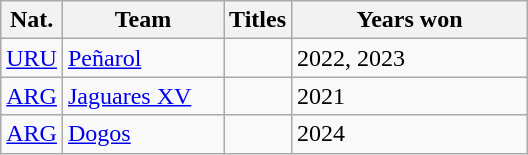<table class="wikitable plainrowheaders sortable">
<tr>
<th width=px>Nat.</th>
<th width=100px>Team</th>
<th width=px>Titles</th>
<th width=150px>Years won</th>
</tr>
<tr>
<td> <a href='#'>URU</a></td>
<td><a href='#'>Peñarol</a></td>
<td></td>
<td>2022, 2023</td>
</tr>
<tr>
<td> <a href='#'>ARG</a></td>
<td><a href='#'>Jaguares XV</a></td>
<td></td>
<td>2021</td>
</tr>
<tr>
<td> <a href='#'>ARG</a></td>
<td><a href='#'>Dogos</a></td>
<td></td>
<td>2024</td>
</tr>
</table>
